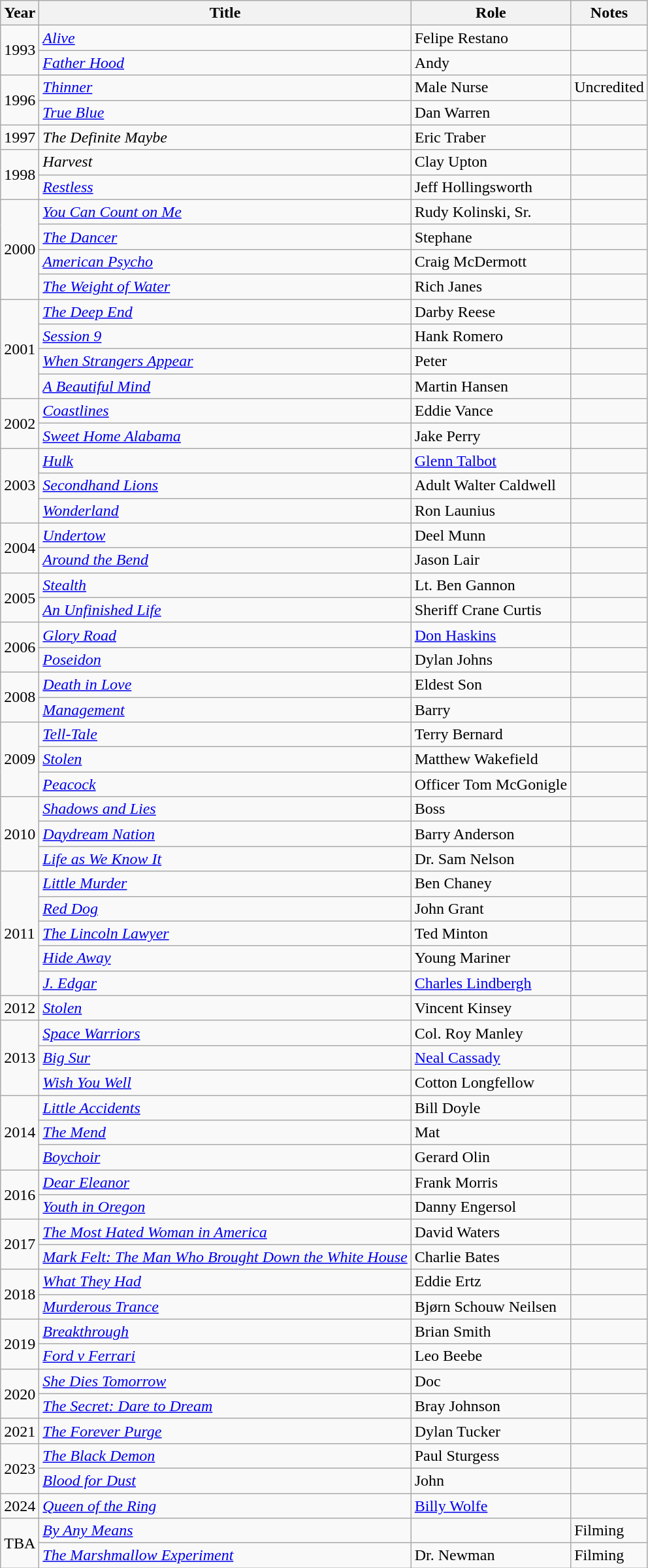<table class="wikitable sortable">
<tr>
<th>Year</th>
<th>Title</th>
<th>Role</th>
<th>Notes</th>
</tr>
<tr>
<td rowspan="2">1993</td>
<td><em><a href='#'>Alive</a></em></td>
<td>Felipe Restano</td>
<td></td>
</tr>
<tr>
<td><em><a href='#'>Father Hood</a></em></td>
<td>Andy</td>
<td></td>
</tr>
<tr>
<td rowspan="2">1996</td>
<td><em><a href='#'>Thinner</a></em></td>
<td>Male Nurse</td>
<td>Uncredited</td>
</tr>
<tr>
<td><em><a href='#'>True Blue</a></em></td>
<td>Dan Warren</td>
<td></td>
</tr>
<tr>
<td>1997</td>
<td><em>The Definite Maybe</em></td>
<td>Eric Traber</td>
<td></td>
</tr>
<tr>
<td rowspan="2">1998</td>
<td><em>Harvest</em></td>
<td>Clay Upton</td>
<td></td>
</tr>
<tr>
<td><em><a href='#'>Restless</a></em></td>
<td>Jeff Hollingsworth</td>
<td></td>
</tr>
<tr>
<td rowspan="4">2000</td>
<td><em><a href='#'>You Can Count on Me</a></em></td>
<td>Rudy Kolinski, Sr.</td>
<td></td>
</tr>
<tr>
<td><em><a href='#'>The Dancer</a></em></td>
<td>Stephane</td>
<td></td>
</tr>
<tr>
<td><em><a href='#'>American Psycho</a></em></td>
<td>Craig McDermott</td>
<td></td>
</tr>
<tr>
<td><em><a href='#'>The Weight of Water</a></em></td>
<td>Rich Janes</td>
<td></td>
</tr>
<tr>
<td rowspan="4">2001</td>
<td><em><a href='#'>The Deep End</a></em></td>
<td>Darby Reese</td>
<td></td>
</tr>
<tr>
<td><em><a href='#'>Session 9</a></em></td>
<td>Hank Romero</td>
<td></td>
</tr>
<tr>
<td><em><a href='#'>When Strangers Appear</a></em></td>
<td>Peter</td>
<td></td>
</tr>
<tr>
<td><em><a href='#'>A Beautiful Mind</a></em></td>
<td>Martin Hansen</td>
<td></td>
</tr>
<tr>
<td rowspan="2">2002</td>
<td><em><a href='#'>Coastlines</a></em></td>
<td>Eddie Vance</td>
<td></td>
</tr>
<tr>
<td><em><a href='#'>Sweet Home Alabama</a></em></td>
<td>Jake Perry</td>
<td></td>
</tr>
<tr>
<td rowspan="3">2003</td>
<td><em><a href='#'>Hulk</a></em></td>
<td><a href='#'>Glenn Talbot</a></td>
<td></td>
</tr>
<tr>
<td><em><a href='#'>Secondhand Lions</a></em></td>
<td>Adult Walter Caldwell</td>
<td></td>
</tr>
<tr>
<td><em><a href='#'>Wonderland</a></em></td>
<td>Ron Launius</td>
<td></td>
</tr>
<tr>
<td rowspan="2">2004</td>
<td><em><a href='#'>Undertow</a></em></td>
<td>Deel Munn</td>
<td></td>
</tr>
<tr>
<td><em><a href='#'>Around the Bend</a></em></td>
<td>Jason Lair</td>
<td></td>
</tr>
<tr>
<td rowspan="2">2005</td>
<td><em><a href='#'>Stealth</a></em></td>
<td>Lt. Ben Gannon</td>
<td></td>
</tr>
<tr>
<td><em><a href='#'>An Unfinished Life</a></em></td>
<td>Sheriff Crane Curtis</td>
<td></td>
</tr>
<tr>
<td rowspan="2">2006</td>
<td><em><a href='#'>Glory Road</a></em></td>
<td><a href='#'>Don Haskins</a></td>
<td></td>
</tr>
<tr>
<td><em><a href='#'>Poseidon</a></em></td>
<td>Dylan Johns</td>
<td></td>
</tr>
<tr>
<td rowspan="2">2008</td>
<td><em><a href='#'>Death in Love</a></em></td>
<td>Eldest Son</td>
<td></td>
</tr>
<tr>
<td><em><a href='#'>Management</a></em></td>
<td>Barry</td>
<td></td>
</tr>
<tr>
<td rowspan="3">2009</td>
<td><em><a href='#'>Tell-Tale</a></em></td>
<td>Terry Bernard</td>
<td></td>
</tr>
<tr>
<td><em><a href='#'>Stolen</a></em></td>
<td>Matthew Wakefield</td>
<td></td>
</tr>
<tr>
<td><em><a href='#'>Peacock</a></em></td>
<td>Officer Tom McGonigle</td>
<td></td>
</tr>
<tr>
<td rowspan="3">2010</td>
<td><em><a href='#'>Shadows and Lies</a></em></td>
<td>Boss</td>
<td></td>
</tr>
<tr>
<td><em><a href='#'>Daydream Nation</a></em></td>
<td>Barry Anderson</td>
<td></td>
</tr>
<tr>
<td><em><a href='#'>Life as We Know It</a></em></td>
<td>Dr. Sam Nelson</td>
<td></td>
</tr>
<tr>
<td rowspan="5">2011</td>
<td><em><a href='#'>Little Murder</a></em></td>
<td>Ben Chaney</td>
<td></td>
</tr>
<tr>
<td><em><a href='#'>Red Dog</a></em></td>
<td>John Grant</td>
<td></td>
</tr>
<tr>
<td><em><a href='#'>The Lincoln Lawyer</a></em></td>
<td>Ted Minton</td>
<td></td>
</tr>
<tr>
<td><em><a href='#'>Hide Away</a></em></td>
<td>Young Mariner</td>
<td></td>
</tr>
<tr>
<td><em><a href='#'>J. Edgar</a></em></td>
<td><a href='#'>Charles Lindbergh</a></td>
<td></td>
</tr>
<tr>
<td>2012</td>
<td><em><a href='#'>Stolen</a></em></td>
<td>Vincent Kinsey</td>
<td></td>
</tr>
<tr>
<td rowspan="3">2013</td>
<td><em><a href='#'>Space Warriors</a></em></td>
<td>Col. Roy Manley</td>
<td></td>
</tr>
<tr>
<td><em><a href='#'>Big Sur</a></em></td>
<td><a href='#'>Neal Cassady</a></td>
<td></td>
</tr>
<tr>
<td><em><a href='#'>Wish You Well</a></em></td>
<td>Cotton Longfellow</td>
<td></td>
</tr>
<tr>
<td rowspan="3">2014</td>
<td><em><a href='#'>Little Accidents</a></em></td>
<td>Bill Doyle</td>
<td></td>
</tr>
<tr>
<td><em><a href='#'>The Mend</a></em></td>
<td>Mat</td>
<td></td>
</tr>
<tr>
<td><em><a href='#'>Boychoir</a></em></td>
<td>Gerard Olin</td>
<td></td>
</tr>
<tr>
<td rowspan="2">2016</td>
<td><em><a href='#'>Dear Eleanor</a></em></td>
<td>Frank Morris</td>
<td></td>
</tr>
<tr>
<td><em><a href='#'>Youth in Oregon</a></em></td>
<td>Danny Engersol</td>
<td></td>
</tr>
<tr>
<td rowspan="2">2017</td>
<td><em><a href='#'>The Most Hated Woman in America</a></em></td>
<td>David Waters</td>
<td></td>
</tr>
<tr>
<td><em><a href='#'>Mark Felt: The Man Who Brought Down the White House</a></em></td>
<td>Charlie Bates</td>
<td></td>
</tr>
<tr>
<td rowspan="2">2018</td>
<td><em><a href='#'>What They Had</a></em></td>
<td>Eddie Ertz</td>
<td></td>
</tr>
<tr>
<td><em><a href='#'>Murderous Trance</a></em></td>
<td>Bjørn Schouw Neilsen</td>
<td></td>
</tr>
<tr>
<td rowspan="2">2019</td>
<td><em><a href='#'>Breakthrough</a></em></td>
<td>Brian Smith</td>
<td></td>
</tr>
<tr>
<td><em><a href='#'>Ford v Ferrari</a></em></td>
<td>Leo Beebe</td>
<td></td>
</tr>
<tr>
<td rowspan="2">2020</td>
<td><em><a href='#'>She Dies Tomorrow</a></em></td>
<td>Doc</td>
<td></td>
</tr>
<tr>
<td><em><a href='#'>The Secret: Dare to Dream</a></em></td>
<td>Bray Johnson</td>
<td></td>
</tr>
<tr>
<td>2021</td>
<td><em><a href='#'>The Forever Purge</a></em></td>
<td>Dylan Tucker</td>
<td></td>
</tr>
<tr>
<td rowspan="2">2023</td>
<td><em><a href='#'>The Black Demon</a></em></td>
<td>Paul Sturgess</td>
<td></td>
</tr>
<tr>
<td><em><a href='#'>Blood for Dust</a></em></td>
<td>John</td>
<td></td>
</tr>
<tr>
<td>2024</td>
<td><em><a href='#'>Queen of the Ring</a></em></td>
<td><a href='#'>Billy Wolfe</a></td>
<td></td>
</tr>
<tr>
<td rowspan="2">TBA</td>
<td><em><a href='#'>By Any Means</a></em></td>
<td></td>
<td>Filming</td>
</tr>
<tr>
<td><em><a href='#'>The Marshmallow Experiment</a></em></td>
<td>Dr. Newman</td>
<td>Filming</td>
</tr>
</table>
